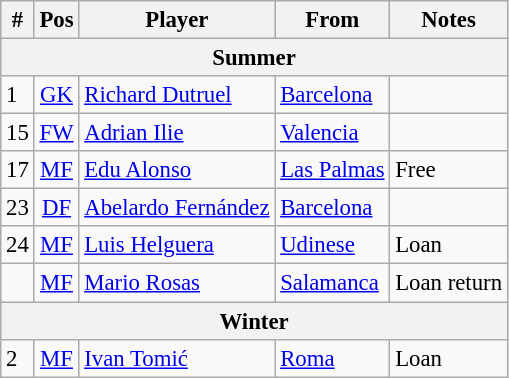<table class="wikitable" style="font-size:95%; text-align:left;">
<tr>
<th>#</th>
<th>Pos</th>
<th>Player</th>
<th>From</th>
<th>Notes</th>
</tr>
<tr>
<th colspan="5">Summer</th>
</tr>
<tr>
<td>1</td>
<td align="center"><a href='#'>GK</a></td>
<td> <a href='#'>Richard Dutruel</a></td>
<td> <a href='#'>Barcelona</a></td>
<td></td>
</tr>
<tr>
<td>15</td>
<td align="center"><a href='#'>FW</a></td>
<td> <a href='#'>Adrian Ilie</a></td>
<td> <a href='#'>Valencia</a></td>
<td></td>
</tr>
<tr>
<td>17</td>
<td align="center"><a href='#'>MF</a></td>
<td> <a href='#'>Edu Alonso</a></td>
<td> <a href='#'>Las Palmas</a></td>
<td>Free</td>
</tr>
<tr>
<td>23</td>
<td align="center"><a href='#'>DF</a></td>
<td> <a href='#'>Abelardo Fernández</a></td>
<td> <a href='#'>Barcelona</a></td>
<td></td>
</tr>
<tr>
<td>24</td>
<td align="center"><a href='#'>MF</a></td>
<td> <a href='#'>Luis Helguera</a></td>
<td> <a href='#'>Udinese</a></td>
<td>Loan</td>
</tr>
<tr>
<td></td>
<td align="center"><a href='#'>MF</a></td>
<td> <a href='#'>Mario Rosas</a></td>
<td> <a href='#'>Salamanca</a></td>
<td>Loan return</td>
</tr>
<tr>
<th colspan="5">Winter</th>
</tr>
<tr>
<td>2</td>
<td align="center"><a href='#'>MF</a></td>
<td> <a href='#'>Ivan Tomić</a></td>
<td> <a href='#'>Roma</a></td>
<td>Loan</td>
</tr>
</table>
